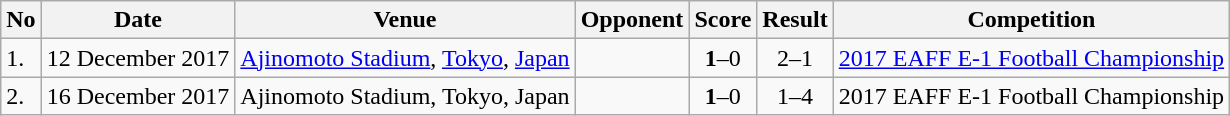<table class="wikitable" style="font-size:100%;">
<tr>
<th>No</th>
<th>Date</th>
<th>Venue</th>
<th>Opponent</th>
<th>Score</th>
<th>Result</th>
<th>Competition</th>
</tr>
<tr>
<td>1.</td>
<td>12 December 2017</td>
<td><a href='#'>Ajinomoto Stadium</a>, <a href='#'>Tokyo</a>, <a href='#'>Japan</a></td>
<td></td>
<td align=center><strong>1</strong>–0</td>
<td align=center>2–1</td>
<td><a href='#'>2017 EAFF E-1 Football Championship</a></td>
</tr>
<tr>
<td>2.</td>
<td>16 December 2017</td>
<td>Ajinomoto Stadium, Tokyo, Japan</td>
<td></td>
<td align=center><strong>1</strong>–0</td>
<td align=center>1–4</td>
<td>2017 EAFF E-1 Football Championship</td>
</tr>
</table>
